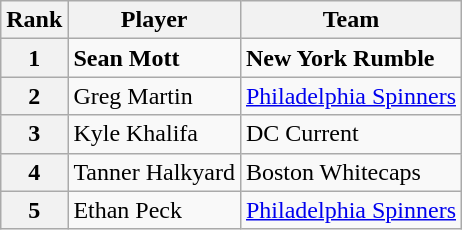<table class="wikitable sortable">
<tr>
<th>Rank</th>
<th>Player</th>
<th>Team</th>
</tr>
<tr>
<th>1</th>
<td data-sort-value="Mott, Sean"><strong>Sean Mott</strong></td>
<td><strong>New York Rumble</strong></td>
</tr>
<tr>
<th>2</th>
<td data-sort-value="Martin, Greg">Greg Martin</td>
<td><a href='#'>Philadelphia Spinners</a></td>
</tr>
<tr>
<th>3</th>
<td data-sort-value="Khalifa, Kyle">Kyle Khalifa</td>
<td>DC Current</td>
</tr>
<tr>
<th>4</th>
<td data-sort-value="Halkyard, Tanner">Tanner Halkyard</td>
<td>Boston Whitecaps</td>
</tr>
<tr>
<th>5</th>
<td data-sort-value="Peck, Ethan">Ethan Peck</td>
<td><a href='#'>Philadelphia Spinners</a></td>
</tr>
</table>
